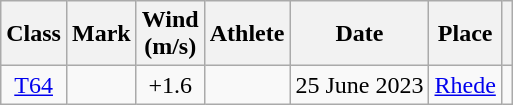<table class="wikitable sortable sticky-header">
<tr>
<th>Class</th>
<th>Mark</th>
<th>Wind<br>(m/s)</th>
<th>Athlete</th>
<th>Date</th>
<th>Place</th>
<th></th>
</tr>
<tr>
<td align="center"><a href='#'>T64</a></td>
<td></td>
<td align="center">+1.6</td>
<td></td>
<td>25 June 2023</td>
<td><a href='#'>Rhede</a></td>
<td></td>
</tr>
</table>
